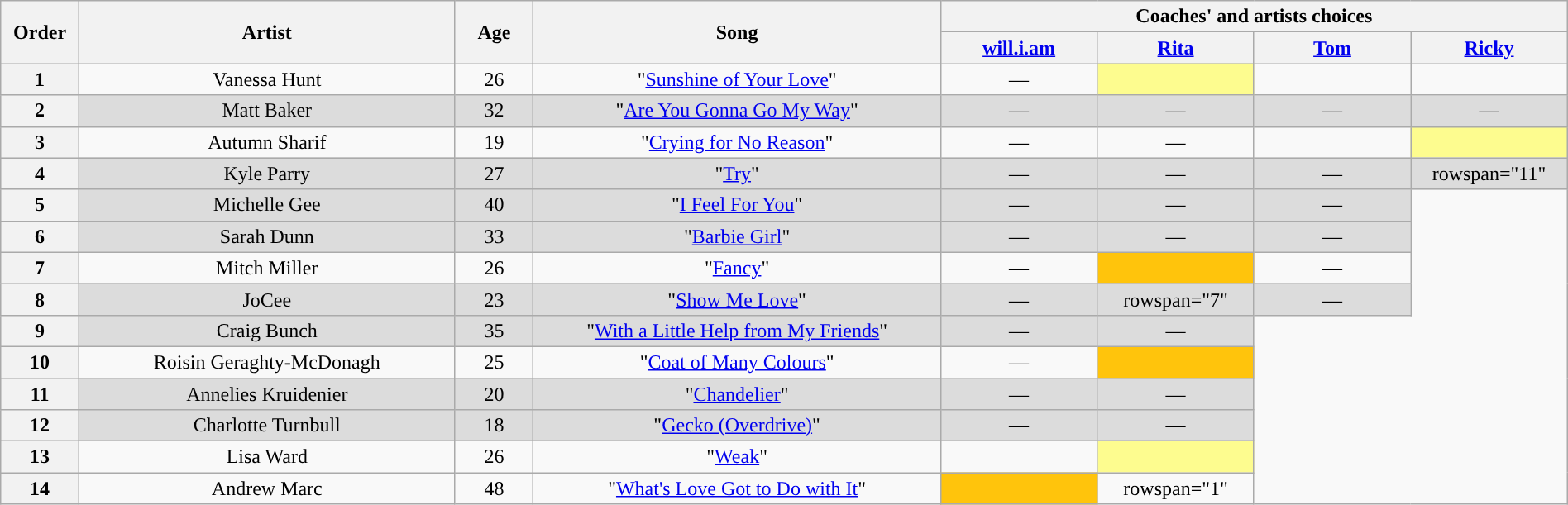<table class="wikitable" style="text-align:center; width:100%;">
<tr>
<th scope="col" rowspan="2" style="width:05%;">Order</th>
<th scope="col" rowspan="2" style="width:24%;">Artist</th>
<th scope="col" rowspan="2" style="width:05%;">Age</th>
<th scope="col" rowspan="2" style="width:26%;">Song</th>
<th colspan="4" style="width:40%;">Coaches' and artists choices</th>
</tr>
<tr>
<th style="width:10%;"><a href='#'>will.i.am</a></th>
<th style="width:10%;"><a href='#'>Rita</a></th>
<th style="width:10%;"><a href='#'>Tom</a></th>
<th style="width:10%;"><a href='#'>Ricky</a></th>
</tr>
<tr>
<th scope="col">1</th>
<td>Vanessa Hunt</td>
<td>26</td>
<td>"<a href='#'>Sunshine of Your Love</a>"</td>
<td>—</td>
<td style="background:#fdfc8f;text-align:center;"><strong></strong></td>
<td><strong></strong></td>
<td><strong></strong></td>
</tr>
<tr style="background:#DCDCDC">
<th scope="col">2</th>
<td style="background:#DCDCDC; text-align:center;">Matt Baker</td>
<td style="background:#DCDCDC; text-align:center;">32</td>
<td style="background:#DCDCDC; text-align:center;">"<a href='#'>Are You Gonna Go My Way</a>"</td>
<td>—</td>
<td>—</td>
<td>—</td>
<td>—</td>
</tr>
<tr>
<th scope="col">3</th>
<td>Autumn Sharif</td>
<td>19</td>
<td>"<a href='#'>Crying for No Reason</a>"</td>
<td>—</td>
<td>—</td>
<td><strong></strong></td>
<td style="background:#fdfc8f;text-align:center;"><strong></strong></td>
</tr>
<tr style="background:#DCDCDC">
<th scope="col">4</th>
<td style="background:#DCDCDC; text-align:center;">Kyle Parry</td>
<td style="background:#DCDCDC; text-align:center;">27</td>
<td style="background:#DCDCDC; text-align:center;">"<a href='#'>Try</a>"</td>
<td>—</td>
<td>—</td>
<td>—</td>
<td>rowspan="11" </td>
</tr>
<tr style="background:#DCDCDC">
<th scope="col">5</th>
<td style="background:#DCDCDC; text-align:center;">Michelle Gee</td>
<td style="background:#DCDCDC; text-align:center;">40</td>
<td style="background:#DCDCDC; text-align:center;">"<a href='#'>I Feel For You</a>"</td>
<td>—</td>
<td>—</td>
<td>—</td>
</tr>
<tr style="background:#DCDCDC">
<th scope="col">6</th>
<td style="background:#DCDCDC; text-align:center;">Sarah Dunn</td>
<td style="background:#DCDCDC; text-align:center;">33</td>
<td style="background:#DCDCDC; text-align:center;">"<a href='#'>Barbie Girl</a>"</td>
<td>—</td>
<td>—</td>
<td>—</td>
</tr>
<tr>
<th scope="col">7</th>
<td>Mitch Miller</td>
<td>26</td>
<td>"<a href='#'>Fancy</a>"</td>
<td>—</td>
<td style="background:#FFC40C;text-align:center;"><strong></strong></td>
<td>—</td>
</tr>
<tr style="background:#DCDCDC">
<th scope="col">8</th>
<td style="background:#DCDCDC; text-align:center;">JoCee</td>
<td style="background:#DCDCDC; text-align:center;">23</td>
<td style="background:#DCDCDC; text-align:center;">"<a href='#'>Show Me Love</a>"</td>
<td>—</td>
<td>rowspan="7" </td>
<td>—</td>
</tr>
<tr style="background:#DCDCDC">
<th scope="col">9</th>
<td style="background:#DCDCDC; text-align:center;">Craig Bunch</td>
<td style="background:#DCDCDC; text-align:center;">35</td>
<td style="background:#DCDCDC; text-align:center;">"<a href='#'>With a Little Help from My Friends</a>"</td>
<td>—</td>
<td>—</td>
</tr>
<tr>
<th scope="col">10</th>
<td>Roisin Geraghty-McDonagh</td>
<td>25</td>
<td>"<a href='#'>Coat of Many Colours</a>"</td>
<td>—</td>
<td style="background:#FFC40C;text-align:center;"><strong></strong></td>
</tr>
<tr style="background:#DCDCDC">
<th scope="col">11</th>
<td style="background:#DCDCDC; text-align:center;">Annelies Kruidenier</td>
<td style="background:#DCDCDC; text-align:center;">20</td>
<td style="background:#DCDCDC; text-align:center;">"<a href='#'>Chandelier</a>"</td>
<td>—</td>
<td>—</td>
</tr>
<tr style="background:#DCDCDC">
<th scope="col">12</th>
<td style="background:#DCDCDC; text-align:center;">Charlotte Turnbull</td>
<td style="background:#DCDCDC; text-align:center;">18</td>
<td style="background:#DCDCDC; text-align:center;">"<a href='#'>Gecko (Overdrive)</a>"</td>
<td>—</td>
<td>—</td>
</tr>
<tr>
<th scope="col">13</th>
<td>Lisa Ward</td>
<td>26</td>
<td>"<a href='#'>Weak</a>"</td>
<td><strong></strong></td>
<td style="background:#fdfc8f;text-align:center;"><strong></strong></td>
</tr>
<tr>
<th scope="col">14</th>
<td>Andrew Marc</td>
<td>48</td>
<td>"<a href='#'>What's Love Got to Do with It</a>"</td>
<td style="background:#FFC40C;text-align:center;"><strong></strong></td>
<td>rowspan="1" </td>
</tr>
</table>
